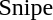<table>
<tr>
<td>Snipe</td>
<td></td>
<td></td>
<td></td>
</tr>
</table>
